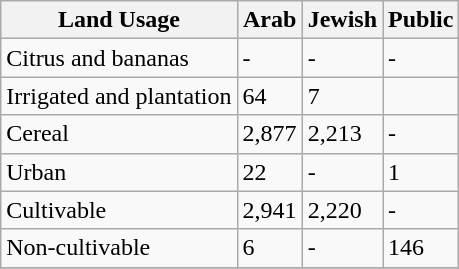<table class="wikitable">
<tr>
<th>Land Usage</th>
<th>Arab</th>
<th>Jewish</th>
<th>Public</th>
</tr>
<tr>
<td>Citrus and bananas</td>
<td>-</td>
<td>-</td>
<td>-</td>
</tr>
<tr>
<td>Irrigated and plantation</td>
<td>64</td>
<td>7</td>
<td></td>
</tr>
<tr>
<td>Cereal</td>
<td>2,877</td>
<td>2,213</td>
<td>-</td>
</tr>
<tr>
<td>Urban</td>
<td>22</td>
<td>-</td>
<td>1</td>
</tr>
<tr>
<td>Cultivable</td>
<td>2,941</td>
<td>2,220</td>
<td>-</td>
</tr>
<tr>
<td>Non-cultivable</td>
<td>6</td>
<td>-</td>
<td>146</td>
</tr>
<tr>
</tr>
</table>
